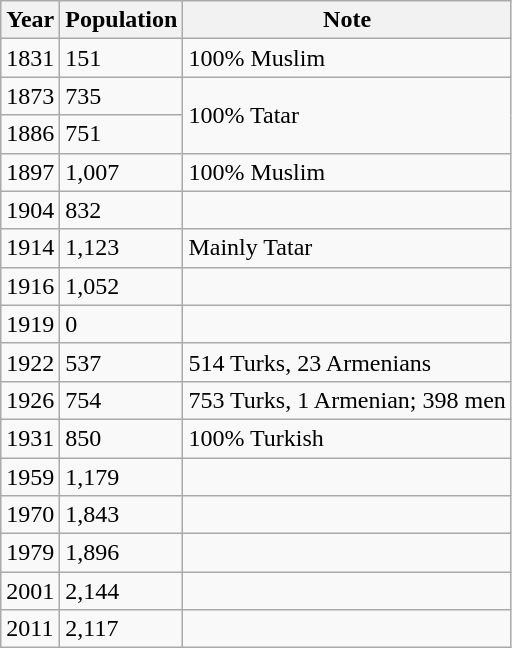<table class="wikitable sortable">
<tr>
<th>Year</th>
<th>Population</th>
<th>Note</th>
</tr>
<tr>
<td>1831</td>
<td>151</td>
<td>100% Muslim</td>
</tr>
<tr>
<td>1873</td>
<td>735</td>
<td rowspan="2">100% Tatar</td>
</tr>
<tr>
<td>1886</td>
<td>751</td>
</tr>
<tr>
<td>1897</td>
<td>1,007</td>
<td>100% Muslim</td>
</tr>
<tr>
<td>1904</td>
<td>832</td>
<td></td>
</tr>
<tr>
<td>1914</td>
<td>1,123</td>
<td>Mainly Tatar</td>
</tr>
<tr>
<td>1916</td>
<td>1,052</td>
<td></td>
</tr>
<tr>
<td>1919</td>
<td>0</td>
<td></td>
</tr>
<tr>
<td>1922</td>
<td>537</td>
<td>514 Turks, 23 Armenians</td>
</tr>
<tr>
<td>1926</td>
<td>754</td>
<td>753 Turks, 1 Armenian; 398 men</td>
</tr>
<tr>
<td>1931</td>
<td>850</td>
<td>100% Turkish</td>
</tr>
<tr>
<td>1959</td>
<td>1,179</td>
<td></td>
</tr>
<tr>
<td>1970</td>
<td>1,843</td>
<td></td>
</tr>
<tr>
<td>1979</td>
<td>1,896</td>
<td></td>
</tr>
<tr>
<td>2001</td>
<td>2,144</td>
<td></td>
</tr>
<tr>
<td>2011</td>
<td>2,117</td>
<td></td>
</tr>
</table>
